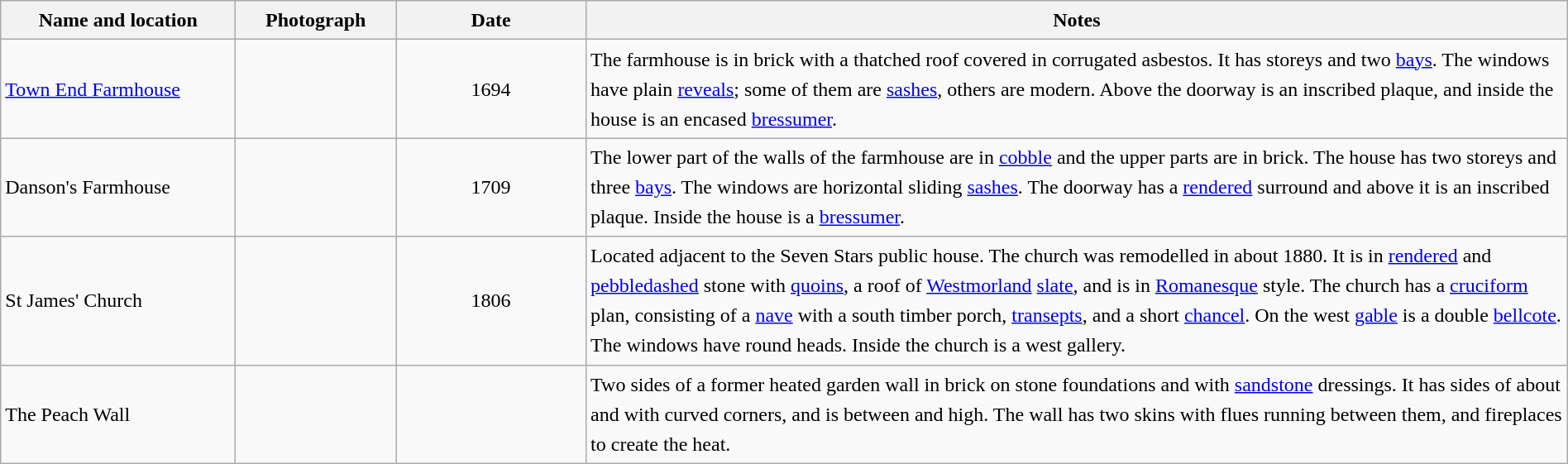<table class="wikitable sortable plainrowheaders" style="width:100%;border:0px;text-align:left;line-height:150%;">
<tr>
<th scope="col"  style="width:150px">Name and location</th>
<th scope="col"  style="width:100px" class="unsortable">Photograph</th>
<th scope="col"  style="width:120px">Date</th>
<th scope="col"  style="width:650px" class="unsortable">Notes</th>
</tr>
<tr>
<td><a href='#'>Town End Farmhouse</a><br><small></small></td>
<td></td>
<td align="center">1694</td>
<td>The farmhouse is in brick with a thatched roof covered in corrugated asbestos.  It has  storeys and two <a href='#'>bays</a>.  The windows have plain <a href='#'>reveals</a>; some of them are <a href='#'>sashes</a>, others are modern.  Above the doorway is an inscribed plaque, and inside the house is an encased <a href='#'>bressumer</a>.</td>
</tr>
<tr>
<td>Danson's Farmhouse<br><small></small></td>
<td></td>
<td align="center">1709</td>
<td>The lower part of the walls of the farmhouse are in <a href='#'>cobble</a> and the upper parts are in brick.  The house has two storeys and three <a href='#'>bays</a>.  The windows are horizontal sliding <a href='#'>sashes</a>.  The doorway has a <a href='#'>rendered</a> surround and above it is an inscribed plaque.  Inside the house is a <a href='#'>bressumer</a>.</td>
</tr>
<tr>
<td>St James' Church<br><small></small></td>
<td></td>
<td align="center">1806</td>
<td>Located adjacent to the Seven Stars public house. The church was remodelled in about 1880.  It is in <a href='#'>rendered</a> and <a href='#'>pebbledashed</a> stone with <a href='#'>quoins</a>, a roof of <a href='#'>Westmorland</a> <a href='#'>slate</a>, and is in <a href='#'>Romanesque</a> style.  The church has a <a href='#'>cruciform</a> plan, consisting of a <a href='#'>nave</a> with a south timber porch, <a href='#'>transepts</a>, and a short <a href='#'>chancel</a>.  On the west <a href='#'>gable</a> is a double <a href='#'>bellcote</a>.  The windows have round heads.  Inside the church is a west gallery.</td>
</tr>
<tr>
<td>The Peach Wall<br><small></small></td>
<td></td>
<td align="center"></td>
<td>Two sides of a former heated garden wall in brick on stone foundations and with <a href='#'>sandstone</a> dressings.  It has sides of about  and  with curved corners, and is between  and  high.  The wall has two skins with flues running between them, and fireplaces to create the heat.</td>
</tr>
<tr>
</tr>
</table>
